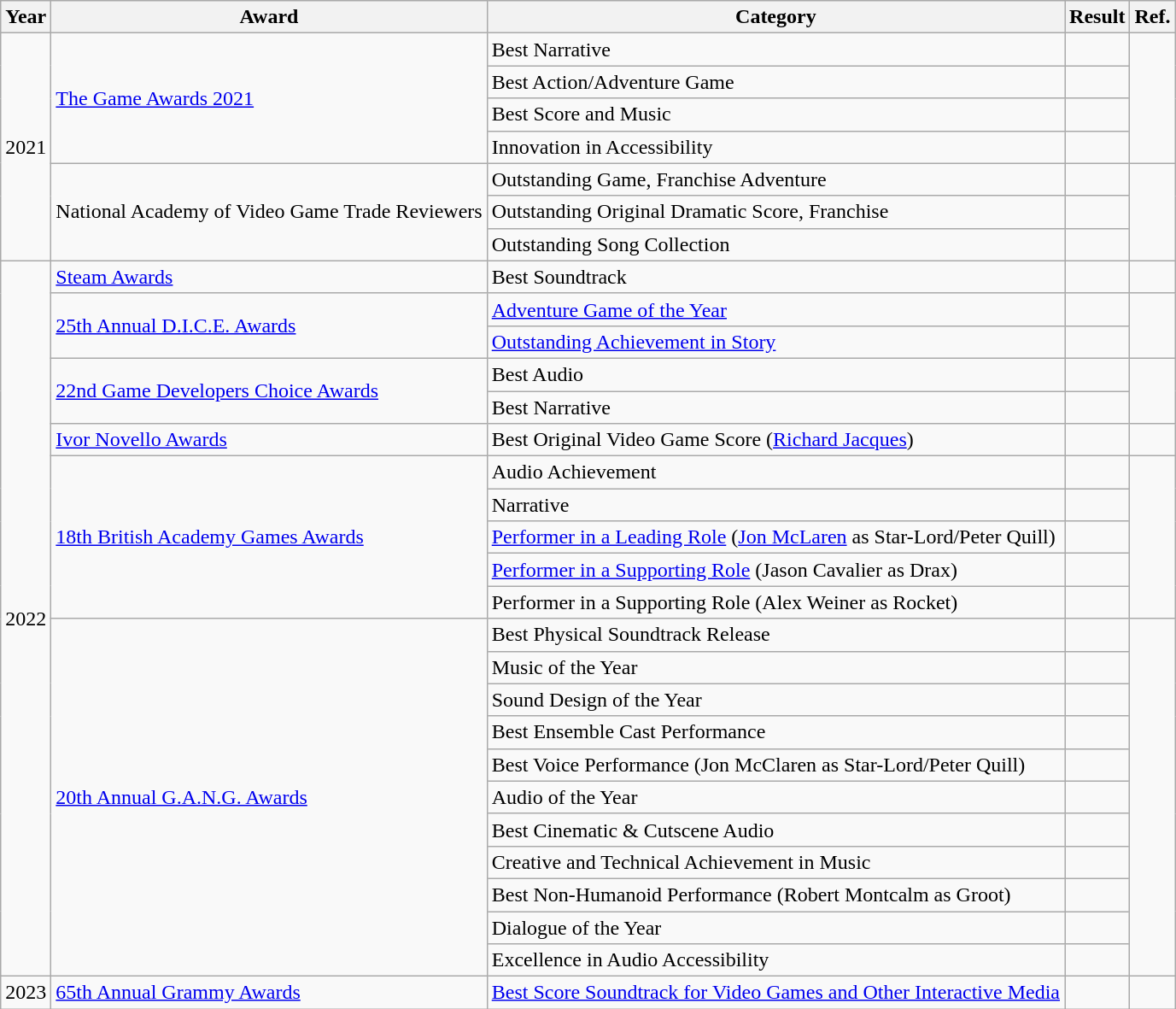<table class="wikitable sortable">
<tr>
<th>Year</th>
<th>Award</th>
<th>Category</th>
<th>Result</th>
<th>Ref.</th>
</tr>
<tr>
<td rowspan="7" style="text-align:center;">2021</td>
<td rowspan="4"><a href='#'>The Game Awards 2021</a></td>
<td>Best Narrative</td>
<td></td>
<td rowspan="4" style="text-align:center;"></td>
</tr>
<tr>
<td>Best Action/Adventure Game</td>
<td></td>
</tr>
<tr>
<td>Best Score and Music</td>
<td></td>
</tr>
<tr>
<td>Innovation in Accessibility</td>
<td></td>
</tr>
<tr>
<td rowspan="3">National Academy of Video Game Trade Reviewers</td>
<td>Outstanding Game, Franchise Adventure</td>
<td></td>
<td rowspan="3" style="text-align:center;"></td>
</tr>
<tr>
<td>Outstanding Original Dramatic Score, Franchise</td>
<td></td>
</tr>
<tr>
<td>Outstanding Song Collection</td>
<td></td>
</tr>
<tr>
<td rowspan="22" style="text-align:center;">2022</td>
<td><a href='#'>Steam Awards</a></td>
<td>Best Soundtrack</td>
<td></td>
<td rowspan="1" style="text-align:center;"></td>
</tr>
<tr>
<td rowspan="2"><a href='#'>25th Annual D.I.C.E. Awards</a></td>
<td><a href='#'>Adventure Game of the Year</a></td>
<td></td>
<td rowspan="2" style="text-align:center;"></td>
</tr>
<tr>
<td><a href='#'>Outstanding Achievement in Story</a></td>
<td></td>
</tr>
<tr>
<td rowspan="2"><a href='#'>22nd Game Developers Choice Awards</a></td>
<td>Best Audio</td>
<td></td>
<td rowspan="2" style="text-align:center;"></td>
</tr>
<tr>
<td>Best Narrative</td>
<td></td>
</tr>
<tr>
<td><a href='#'>Ivor Novello Awards</a></td>
<td>Best Original Video Game Score (<a href='#'>Richard Jacques</a>)</td>
<td></td>
<td align="center"></td>
</tr>
<tr>
<td rowspan="5"><a href='#'>18th British Academy Games Awards</a></td>
<td>Audio Achievement</td>
<td></td>
<td rowspan="5" style="text-align:center;"></td>
</tr>
<tr>
<td>Narrative</td>
<td></td>
</tr>
<tr>
<td><a href='#'>Performer in a Leading Role</a> (<a href='#'>Jon McLaren</a> as Star-Lord/Peter Quill)</td>
<td></td>
</tr>
<tr>
<td><a href='#'>Performer in a Supporting Role</a> (Jason Cavalier as Drax)</td>
<td></td>
</tr>
<tr>
<td>Performer in a Supporting Role (Alex Weiner as Rocket)</td>
<td></td>
</tr>
<tr>
<td rowspan="11"><a href='#'>20th Annual G.A.N.G. Awards</a></td>
<td>Best Physical Soundtrack Release</td>
<td></td>
<td rowspan="11" style="text-align:center;"></td>
</tr>
<tr>
<td>Music of the Year</td>
<td></td>
</tr>
<tr>
<td>Sound Design of the Year</td>
<td></td>
</tr>
<tr>
<td>Best Ensemble Cast Performance</td>
<td></td>
</tr>
<tr>
<td>Best Voice Performance (Jon McClaren as Star-Lord/Peter Quill)</td>
<td></td>
</tr>
<tr>
<td>Audio of the Year</td>
<td></td>
</tr>
<tr>
<td>Best Cinematic & Cutscene Audio</td>
<td></td>
</tr>
<tr>
<td>Creative and Technical Achievement in Music</td>
<td></td>
</tr>
<tr>
<td>Best Non-Humanoid Performance (Robert Montcalm as Groot)</td>
<td></td>
</tr>
<tr>
<td>Dialogue of the Year</td>
<td></td>
</tr>
<tr>
<td>Excellence in Audio Accessibility</td>
<td></td>
</tr>
<tr>
<td rowspan="1" style="text-align:center;">2023</td>
<td><a href='#'>65th Annual Grammy Awards</a></td>
<td><a href='#'>Best Score Soundtrack for Video Games and Other Interactive Media</a></td>
<td></td>
<td rowspan="1" style="text-align:center;"></td>
</tr>
</table>
